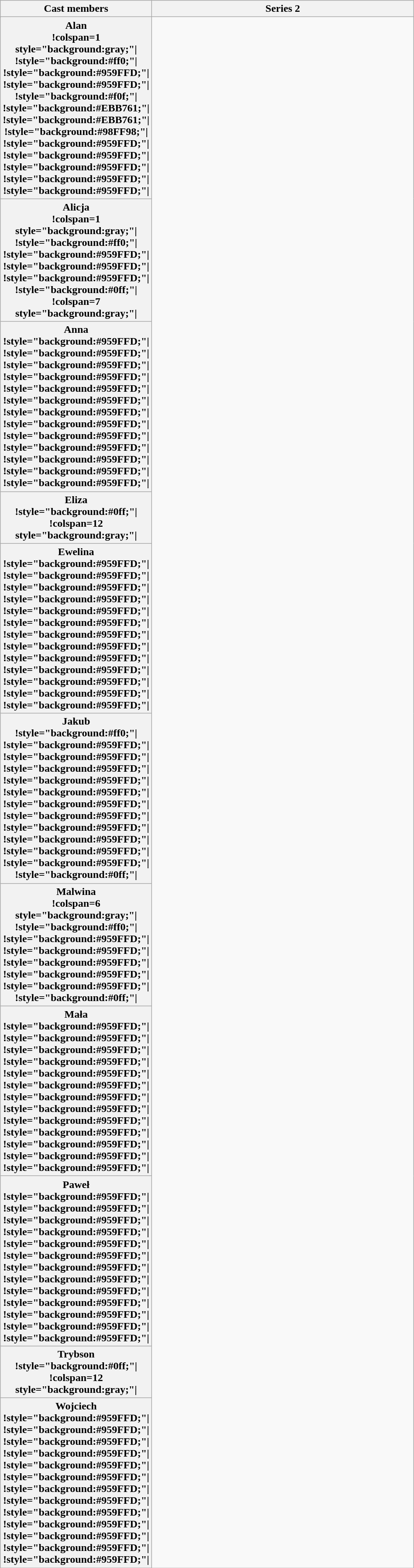<table class="wikitable" style="text-align:center; width:50%;">
<tr>
<th rowspan=2 style="width:15%;">Cast members</th>
<th colspan=13 style="text-align:center;">Series 2</th>
</tr>
<tr>
</tr>
<tr>
<th>Alan<br>!colspan=1 style="background:gray;"|
!style="background:#ff0;"|
!style="background:#959FFD;"|
!style="background:#959FFD;"|
!style="background:#f0f;"|
!style="background:#EBB761;"|
!style="background:#EBB761;"|
!style="background:#98FF98;"|
!style="background:#959FFD;"|
!style="background:#959FFD;"|
!style="background:#959FFD;"|
!style="background:#959FFD;"|
!style="background:#959FFD;"|</th>
</tr>
<tr>
<th>Alicja<br>!colspan=1 style="background:gray;"|
!style="background:#ff0;"|
!style="background:#959FFD;"|
!style="background:#959FFD;"|
!style="background:#959FFD;"|
!style="background:#0ff;"|
!colspan=7 style="background:gray;"|</th>
</tr>
<tr>
<th>Anna<br>!style="background:#959FFD;"|
!style="background:#959FFD;"|
!style="background:#959FFD;"|
!style="background:#959FFD;"|
!style="background:#959FFD;"|
!style="background:#959FFD;"|
!style="background:#959FFD;"|
!style="background:#959FFD;"|
!style="background:#959FFD;"|
!style="background:#959FFD;"|
!style="background:#959FFD;"|
!style="background:#959FFD;"|
!style="background:#959FFD;"|</th>
</tr>
<tr>
<th>Eliza<br>!style="background:#0ff;"|
!colspan=12 style="background:gray;"|</th>
</tr>
<tr>
<th>Ewelina<br>!style="background:#959FFD;"|
!style="background:#959FFD;"|
!style="background:#959FFD;"|
!style="background:#959FFD;"|
!style="background:#959FFD;"|
!style="background:#959FFD;"|
!style="background:#959FFD;"|
!style="background:#959FFD;"|
!style="background:#959FFD;"|
!style="background:#959FFD;"|
!style="background:#959FFD;"|
!style="background:#959FFD;"|
!style="background:#959FFD;"|</th>
</tr>
<tr>
<th>Jakub<br>!style="background:#ff0;"|
!style="background:#959FFD;"|
!style="background:#959FFD;"|
!style="background:#959FFD;"|
!style="background:#959FFD;"|
!style="background:#959FFD;"|
!style="background:#959FFD;"|
!style="background:#959FFD;"|
!style="background:#959FFD;"|
!style="background:#959FFD;"|
!style="background:#959FFD;"|
!style="background:#959FFD;"|
!style="background:#0ff;"|</th>
</tr>
<tr>
<th>Malwina<br>!colspan=6 style="background:gray;"|
!style="background:#ff0;"|
!style="background:#959FFD;"|
!style="background:#959FFD;"|
!style="background:#959FFD;"|
!style="background:#959FFD;"|
!style="background:#959FFD;"|
!style="background:#0ff;"|</th>
</tr>
<tr>
<th>Mała<br>!style="background:#959FFD;"|
!style="background:#959FFD;"|
!style="background:#959FFD;"|
!style="background:#959FFD;"|
!style="background:#959FFD;"|
!style="background:#959FFD;"|
!style="background:#959FFD;"|
!style="background:#959FFD;"|
!style="background:#959FFD;"|
!style="background:#959FFD;"|
!style="background:#959FFD;"|
!style="background:#959FFD;"|
!style="background:#959FFD;"|</th>
</tr>
<tr>
<th>Paweł<br>!style="background:#959FFD;"|
!style="background:#959FFD;"|
!style="background:#959FFD;"|
!style="background:#959FFD;"|
!style="background:#959FFD;"|
!style="background:#959FFD;"|
!style="background:#959FFD;"|
!style="background:#959FFD;"|
!style="background:#959FFD;"|
!style="background:#959FFD;"|
!style="background:#959FFD;"|
!style="background:#959FFD;"|
!style="background:#959FFD;"|</th>
</tr>
<tr>
<th>Trybson<br>!style="background:#0ff;"|
!colspan=12 style="background:gray;"|</th>
</tr>
<tr>
<th>Wojciech<br>!style="background:#959FFD;"|
!style="background:#959FFD;"|
!style="background:#959FFD;"|
!style="background:#959FFD;"|
!style="background:#959FFD;"|
!style="background:#959FFD;"|
!style="background:#959FFD;"|
!style="background:#959FFD;"|
!style="background:#959FFD;"|
!style="background:#959FFD;"|
!style="background:#959FFD;"|
!style="background:#959FFD;"|
!style="background:#959FFD;"|</th>
</tr>
<tr>
</tr>
</table>
